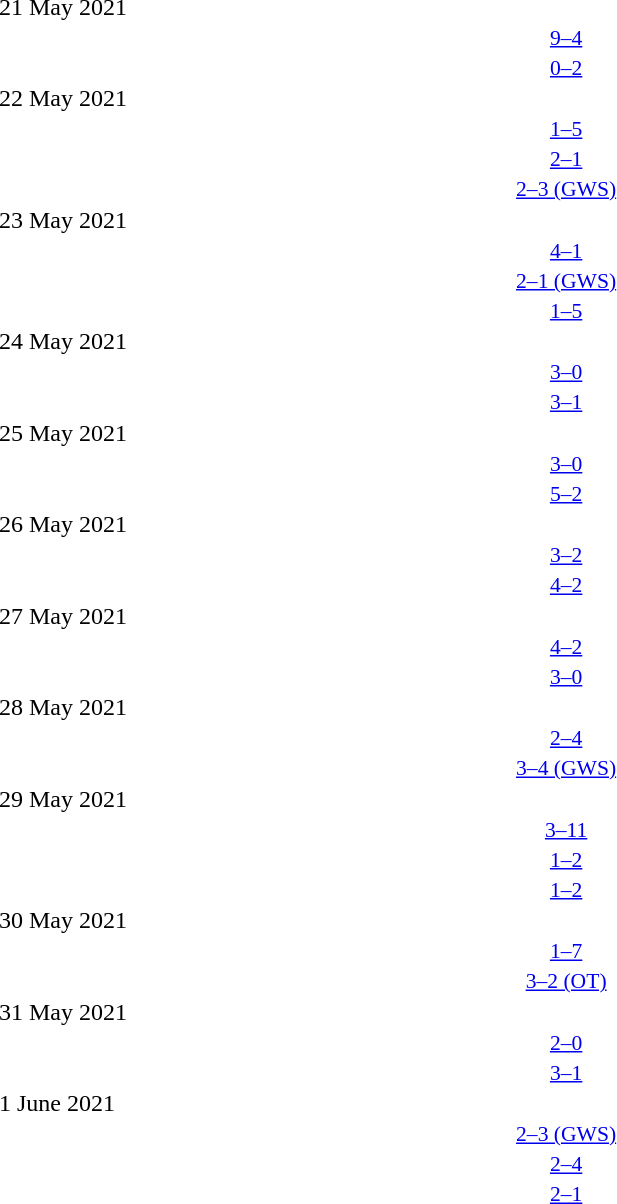<table style="width:100%;" cellspacing="1">
<tr>
<th width=25%></th>
<th width=2%></th>
<th width=6%></th>
<th width=2%></th>
<th width=25%></th>
</tr>
<tr>
<td>21 May 2021</td>
</tr>
<tr style=font-size:90%>
<td align=right></td>
<td></td>
<td align=center><a href='#'>9–4</a></td>
<td></td>
<td></td>
<td></td>
</tr>
<tr style=font-size:90%>
<td align=right></td>
<td></td>
<td align=center><a href='#'>0–2</a></td>
<td></td>
<td></td>
<td></td>
</tr>
<tr>
<td>22 May 2021</td>
</tr>
<tr style=font-size:90%>
<td align=right></td>
<td></td>
<td align=center><a href='#'>1–5</a></td>
<td></td>
<td></td>
<td></td>
</tr>
<tr style=font-size:90%>
<td align=right></td>
<td></td>
<td align=center><a href='#'>2–1</a></td>
<td></td>
<td></td>
<td></td>
</tr>
<tr style=font-size:90%>
<td align=right></td>
<td></td>
<td align=center><a href='#'>2–3 (GWS)</a></td>
<td></td>
<td></td>
<td></td>
</tr>
<tr>
<td>23 May 2021</td>
</tr>
<tr style=font-size:90%>
<td align=right></td>
<td></td>
<td align=center><a href='#'>4–1</a></td>
<td></td>
<td></td>
<td></td>
</tr>
<tr style=font-size:90%>
<td align=right></td>
<td></td>
<td align=center><a href='#'>2–1 (GWS)</a></td>
<td></td>
<td></td>
<td></td>
</tr>
<tr style=font-size:90%>
<td align=right></td>
<td></td>
<td align=center><a href='#'>1–5</a></td>
<td></td>
<td></td>
<td></td>
</tr>
<tr>
<td>24 May 2021</td>
</tr>
<tr style=font-size:90%>
<td align=right></td>
<td></td>
<td align=center><a href='#'>3–0</a></td>
<td></td>
<td></td>
<td></td>
</tr>
<tr style=font-size:90%>
<td align=right></td>
<td></td>
<td align=center><a href='#'>3–1</a></td>
<td></td>
<td></td>
<td></td>
</tr>
<tr>
<td>25 May 2021</td>
</tr>
<tr style=font-size:90%>
<td align=right></td>
<td></td>
<td align=center><a href='#'>3–0</a></td>
<td></td>
<td></td>
<td></td>
</tr>
<tr style=font-size:90%>
<td align=right></td>
<td></td>
<td align=center><a href='#'>5–2</a></td>
<td></td>
<td></td>
<td></td>
</tr>
<tr>
<td>26 May 2021</td>
</tr>
<tr style=font-size:90%>
<td align=right></td>
<td></td>
<td align=center><a href='#'>3–2</a></td>
<td></td>
<td></td>
<td></td>
</tr>
<tr style=font-size:90%>
<td align=right></td>
<td></td>
<td align=center><a href='#'>4–2</a></td>
<td></td>
<td></td>
<td></td>
</tr>
<tr>
<td>27 May 2021</td>
</tr>
<tr style=font-size:90%>
<td align=right></td>
<td></td>
<td align=center><a href='#'>4–2</a></td>
<td></td>
<td></td>
<td></td>
</tr>
<tr style=font-size:90%>
<td align=right></td>
<td></td>
<td align=center><a href='#'>3–0</a></td>
<td></td>
<td></td>
<td></td>
</tr>
<tr>
<td>28 May 2021</td>
</tr>
<tr style=font-size:90%>
<td align=right></td>
<td></td>
<td align=center><a href='#'>2–4</a></td>
<td></td>
<td></td>
<td></td>
</tr>
<tr style=font-size:90%>
<td align=right></td>
<td></td>
<td align=center><a href='#'>3–4 (GWS)</a></td>
<td></td>
<td></td>
<td></td>
</tr>
<tr>
<td>29 May 2021</td>
</tr>
<tr style=font-size:90%>
<td align=right></td>
<td></td>
<td align=center><a href='#'>3–11</a></td>
<td></td>
<td></td>
<td></td>
</tr>
<tr style=font-size:90%>
<td align=right></td>
<td></td>
<td align=center><a href='#'>1–2</a></td>
<td></td>
<td></td>
<td></td>
</tr>
<tr style=font-size:90%>
<td align=right></td>
<td></td>
<td align=center><a href='#'>1–2</a></td>
<td></td>
<td></td>
<td></td>
</tr>
<tr>
<td>30 May 2021</td>
</tr>
<tr style=font-size:90%>
<td align=right></td>
<td></td>
<td align=center><a href='#'>1–7</a></td>
<td></td>
<td></td>
<td></td>
</tr>
<tr style=font-size:90%>
<td align=right></td>
<td></td>
<td align=center><a href='#'>3–2 (OT)</a></td>
<td></td>
<td></td>
<td></td>
</tr>
<tr>
<td>31 May 2021</td>
</tr>
<tr style=font-size:90%>
<td align=right></td>
<td></td>
<td align=center><a href='#'>2–0</a></td>
<td></td>
<td></td>
<td></td>
</tr>
<tr style=font-size:90%>
<td align=right></td>
<td></td>
<td align=center><a href='#'>3–1</a></td>
<td></td>
<td></td>
<td></td>
</tr>
<tr>
<td>1 June 2021</td>
</tr>
<tr style=font-size:90%>
<td align=right></td>
<td></td>
<td align=center><a href='#'>2–3 (GWS)</a></td>
<td></td>
<td></td>
<td></td>
</tr>
<tr style=font-size:90%>
<td align=right></td>
<td></td>
<td align=center><a href='#'>2–4</a></td>
<td></td>
<td></td>
<td></td>
</tr>
<tr style=font-size:90%>
<td align=right></td>
<td></td>
<td align=center><a href='#'>2–1</a></td>
<td></td>
<td></td>
<td></td>
</tr>
</table>
